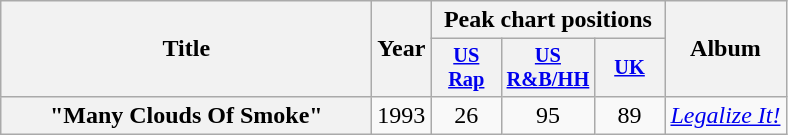<table class="wikitable plainrowheaders" style="text-align:center;">
<tr>
<th scope="col" rowspan="2" style="width:15em;">Title</th>
<th scope="col" rowspan="2" style="width:1em;">Year</th>
<th scope="col" colspan="3">Peak chart positions</th>
<th scope="col" rowspan="2">Album</th>
</tr>
<tr>
<th scope="col" style="width:3em;font-size:85%;"><a href='#'>US<br>Rap</a><br></th>
<th scope="col" style="width:3em;font-size:85%;"><a href='#'>US<br>R&B/HH</a><br></th>
<th scope="col" style="width:3em;font-size:85%;"><a href='#'>UK</a><br></th>
</tr>
<tr>
<th scope="row">"Many Clouds Of Smoke"</th>
<td>1993</td>
<td>26</td>
<td>95</td>
<td>89</td>
<td><em><a href='#'>Legalize It!</a></em></td>
</tr>
</table>
